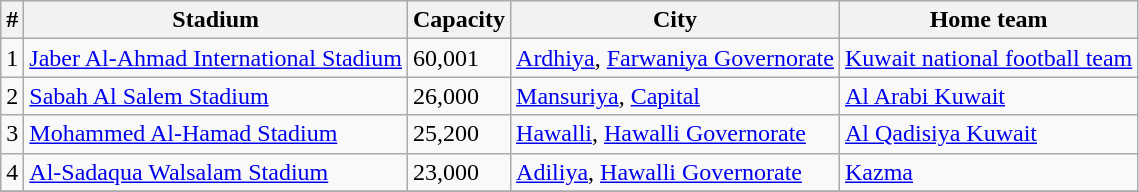<table class="wikitable sortable">
<tr>
<th>#</th>
<th>Stadium</th>
<th>Capacity</th>
<th>City</th>
<th>Home team</th>
</tr>
<tr>
<td>1</td>
<td><a href='#'>Jaber Al-Ahmad International Stadium</a></td>
<td>60,001</td>
<td><a href='#'>Ardhiya</a>, <a href='#'>Farwaniya Governorate</a></td>
<td><a href='#'>Kuwait national football team</a></td>
</tr>
<tr>
<td>2</td>
<td><a href='#'>Sabah Al Salem Stadium</a></td>
<td>26,000</td>
<td><a href='#'>Mansuriya</a>, <a href='#'>Capital</a></td>
<td><a href='#'>Al Arabi Kuwait</a></td>
</tr>
<tr>
<td>3</td>
<td><a href='#'>Mohammed Al-Hamad Stadium</a></td>
<td>25,200</td>
<td><a href='#'>Hawalli</a>, <a href='#'>Hawalli Governorate</a></td>
<td><a href='#'>Al Qadisiya Kuwait</a></td>
</tr>
<tr>
<td>4</td>
<td><a href='#'>Al-Sadaqua Walsalam Stadium</a></td>
<td>23,000</td>
<td><a href='#'>Adiliya</a>, <a href='#'>Hawalli Governorate</a></td>
<td><a href='#'>Kazma</a></td>
</tr>
<tr>
</tr>
</table>
